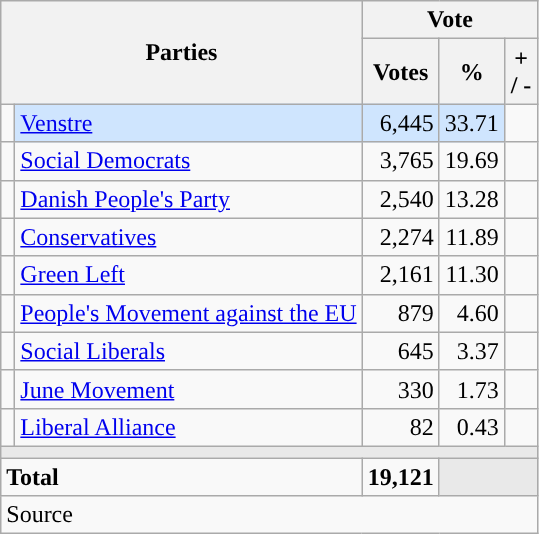<table class="wikitable" style="text-align:right;">
<tr>
<th style="text-align:centre;" rowspan="2" colspan="2" width="225">Parties</th>
<th colspan="3">Vote</th>
</tr>
<tr>
<th width="15">Votes</th>
<th width="15">%</th>
<th width="15">+ / -</th>
</tr>
<tr>
<td width="2" style="color:inherit;background:"></td>
<td bgcolor=#cfe5fe   align="left"><a href='#'>Venstre</a></td>
<td bgcolor=#cfe5fe>6,445</td>
<td bgcolor=#cfe5fe>33.71</td>
<td></td>
</tr>
<tr>
<td width="2" style="color:inherit;background:"></td>
<td align="left"><a href='#'>Social Democrats</a></td>
<td>3,765</td>
<td>19.69</td>
<td></td>
</tr>
<tr>
<td width="2" style="color:inherit;background:"></td>
<td align="left"><a href='#'>Danish People's Party</a></td>
<td>2,540</td>
<td>13.28</td>
<td></td>
</tr>
<tr>
<td width="2" style="color:inherit;background:"></td>
<td align="left"><a href='#'>Conservatives</a></td>
<td>2,274</td>
<td>11.89</td>
<td></td>
</tr>
<tr>
<td width="2" style="color:inherit;background:"></td>
<td align="left"><a href='#'>Green Left</a></td>
<td>2,161</td>
<td>11.30</td>
<td></td>
</tr>
<tr>
<td width="2" style="color:inherit;background:"></td>
<td align="left"><a href='#'>People's Movement against the EU</a></td>
<td>879</td>
<td>4.60</td>
<td></td>
</tr>
<tr>
<td width="2" style="color:inherit;background:"></td>
<td align="left"><a href='#'>Social Liberals</a></td>
<td>645</td>
<td>3.37</td>
<td></td>
</tr>
<tr>
<td width="2" style="color:inherit;background:"></td>
<td align="left"><a href='#'>June Movement</a></td>
<td>330</td>
<td>1.73</td>
<td></td>
</tr>
<tr>
<td width="2" style="color:inherit;background:"></td>
<td align="left"><a href='#'>Liberal Alliance</a></td>
<td>82</td>
<td>0.43</td>
<td></td>
</tr>
<tr>
<td colspan="7" bgcolor="#E9E9E9"></td>
</tr>
<tr>
<td align="left" colspan="2"><strong>Total</strong></td>
<td><strong>19,121</strong></td>
<td bgcolor="#E9E9E9" colspan="2"></td>
</tr>
<tr>
<td align="left" colspan="6">Source</td>
</tr>
</table>
